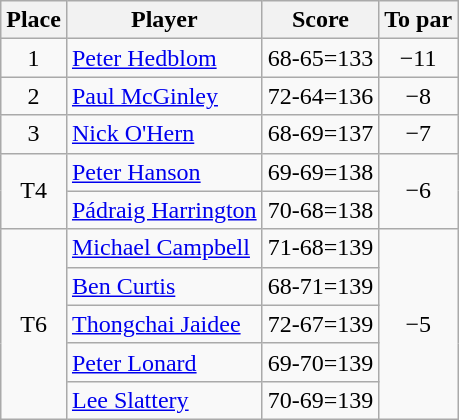<table class="wikitable">
<tr>
<th>Place</th>
<th>Player</th>
<th>Score</th>
<th>To par</th>
</tr>
<tr>
<td align=center>1</td>
<td> <a href='#'>Peter Hedblom</a></td>
<td align=center>68-65=133</td>
<td align=center>−11</td>
</tr>
<tr>
<td align=center>2</td>
<td> <a href='#'>Paul McGinley</a></td>
<td align=center>72-64=136</td>
<td align=center>−8</td>
</tr>
<tr>
<td align=center>3</td>
<td> <a href='#'>Nick O'Hern</a></td>
<td align=center>68-69=137</td>
<td align=center>−7</td>
</tr>
<tr>
<td rowspan="2" align=center>T4</td>
<td> <a href='#'>Peter Hanson</a></td>
<td align=center>69-69=138</td>
<td rowspan="2" align=center>−6</td>
</tr>
<tr>
<td> <a href='#'>Pádraig Harrington</a></td>
<td align=center>70-68=138</td>
</tr>
<tr>
<td rowspan="5" align=center>T6</td>
<td> <a href='#'>Michael Campbell</a></td>
<td align=center>71-68=139</td>
<td rowspan="5" align=center>−5</td>
</tr>
<tr>
<td> <a href='#'>Ben Curtis</a></td>
<td align=center>68-71=139</td>
</tr>
<tr>
<td> <a href='#'>Thongchai Jaidee</a></td>
<td align=center>72-67=139</td>
</tr>
<tr>
<td> <a href='#'>Peter Lonard</a></td>
<td align=center>69-70=139</td>
</tr>
<tr>
<td> <a href='#'>Lee Slattery</a></td>
<td align=center>70-69=139</td>
</tr>
</table>
